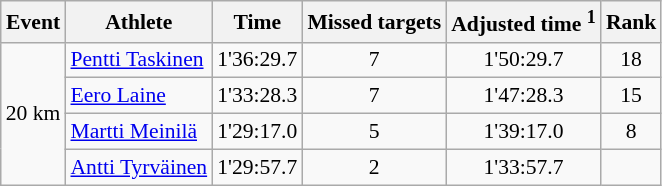<table class="wikitable" style="font-size:90%">
<tr>
<th>Event</th>
<th>Athlete</th>
<th>Time</th>
<th>Missed targets</th>
<th>Adjusted time <sup>1</sup></th>
<th>Rank</th>
</tr>
<tr>
<td rowspan="4">20 km</td>
<td><a href='#'>Pentti Taskinen</a></td>
<td align="center">1'36:29.7</td>
<td align="center">7</td>
<td align="center">1'50:29.7</td>
<td align="center">18</td>
</tr>
<tr>
<td><a href='#'>Eero Laine</a></td>
<td align="center">1'33:28.3</td>
<td align="center">7</td>
<td align="center">1'47:28.3</td>
<td align="center">15</td>
</tr>
<tr>
<td><a href='#'>Martti Meinilä</a></td>
<td align="center">1'29:17.0</td>
<td align="center">5</td>
<td align="center">1'39:17.0</td>
<td align="center">8</td>
</tr>
<tr>
<td><a href='#'>Antti Tyrväinen</a></td>
<td align="center">1'29:57.7</td>
<td align="center">2</td>
<td align="center">1'33:57.7</td>
<td align="center"></td>
</tr>
</table>
